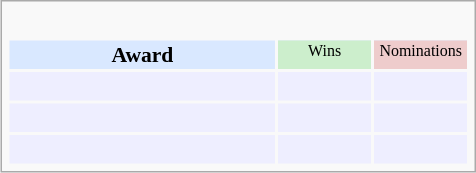<table class="infobox" style="width: 22em; text-align: left; font-size: 90%; vertical-align: middle;">
<tr>
<td colspan="3" style="text-align:center;"> <br> </td>
</tr>
<tr style="background:#d9e8ff; text-align:center;">
<th style="vertical-align: middle;">Award</th>
<td style="background:#cec; font-size:8pt; width:60px;">Wins</td>
<td style="background:#ecc; font-size:8pt; width:60px;">Nominations</td>
</tr>
<tr style="background:#eef;">
<td style="text-align:center;"><br></td>
<td></td>
<td></td>
</tr>
<tr style="background:#eef;">
<td style="text-align:center;"><br></td>
<td></td>
<td></td>
</tr>
<tr style="background:#eef;">
<td style="text-align:center;"><br></td>
<td></td>
<td></td>
</tr>
</table>
